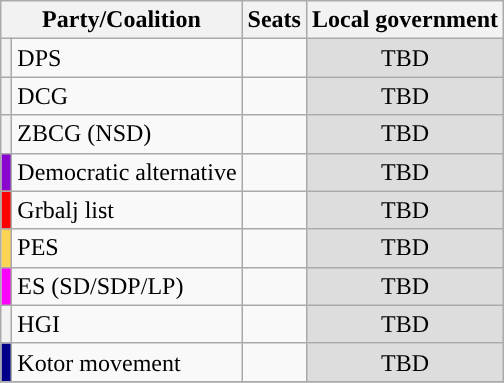<table class="wikitable" style="text-align:left;">
<tr>
<th colspan=2>Party/Coalition</th>
<th>Seats</th>
<th>Local government</th>
</tr>
<tr>
<th style="background-color: "></th>
<td>DPS</td>
<td></td>
<td align=center style="background:#ddd;">TBD</td>
</tr>
<tr>
<th style="background-color: "></th>
<td>DCG</td>
<td></td>
<td align=center style="background:#ddd;">TBD</td>
</tr>
<tr>
<th style="background-color: "></th>
<td>ZBCG (NSD)</td>
<td></td>
<td align=center style="background:#ddd;">TBD</td>
</tr>
<tr>
<th style="background-color: #8806CE "></th>
<td>Democratic alternative</td>
<td></td>
<td align=center style="background:#ddd;">TBD</td>
</tr>
<tr>
<th style="background-color: #FF0000 "></th>
<td>Grbalj list</td>
<td></td>
<td align=center style="background:#ddd;">TBD</td>
</tr>
<tr>
<th style="background-color: #FBD455"></th>
<td>PES</td>
<td></td>
<td align=center style="background:#ddd;">TBD</td>
</tr>
<tr>
<th style="background-color: #fd00ff"></th>
<td>ES (SD/SDP/LP)</td>
<td></td>
<td align=center style="background:#ddd;">TBD</td>
</tr>
<tr>
<th style="background-color: "></th>
<td>HGI</td>
<td></td>
<td align=center style="background:#ddd;">TBD</td>
</tr>
<tr>
<th style="background-color: darkblue"></th>
<td>Kotor movement</td>
<td></td>
<td align=center style="background:#ddd;">TBD</td>
</tr>
<tr>
</tr>
</table>
